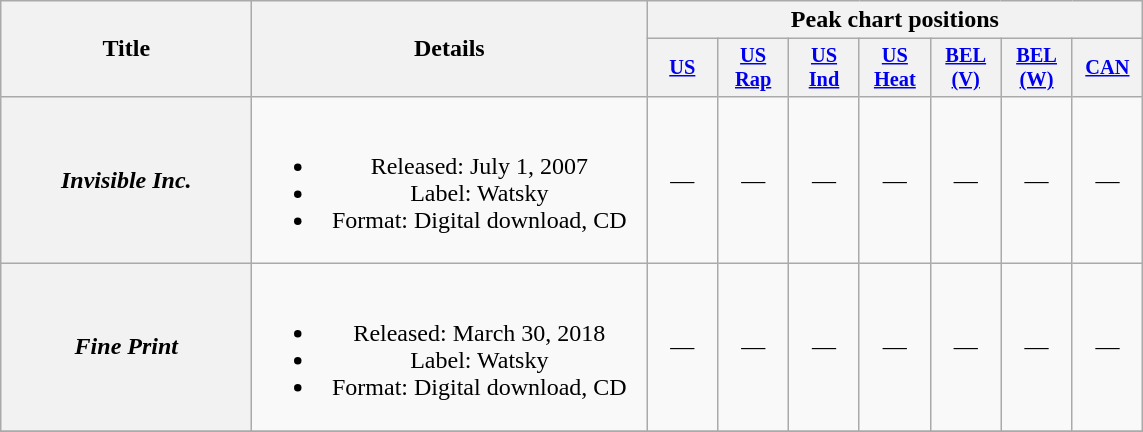<table class="wikitable plainrowheaders" style="text-align:center;">
<tr>
<th scope="col" rowspan="2" style="width:10em;">Title</th>
<th scope="col" rowspan="2" style="width:16em;">Details</th>
<th scope="col" colspan="7">Peak chart positions</th>
</tr>
<tr>
<th scope="col" style="width:3em;font-size:85%;"><a href='#'>US</a><br></th>
<th scope="col" style="width:3em;font-size:85%;"><a href='#'>US</a><br><a href='#'>Rap</a><br></th>
<th scope="col" style="width:3em;font-size:85%;"><a href='#'>US</a><br><a href='#'>Ind</a><br></th>
<th scope="col" style="width:3em;font-size:85%;"><a href='#'>US</a><br><a href='#'>Heat</a><br></th>
<th scope="col" style="width:3em;font-size:85%;"><a href='#'>BEL (V)</a><br></th>
<th scope="col" style="width:3em;font-size:85%;"><a href='#'>BEL (W)</a><br></th>
<th scope="col" style="width:3em;font-size:85%;"><a href='#'>CAN</a><br></th>
</tr>
<tr>
<th scope="row"><em>Invisible Inc.</em></th>
<td><br><ul><li>Released: July 1, 2007</li><li>Label: Watsky</li><li>Format: Digital download, CD</li></ul></td>
<td>—</td>
<td>—</td>
<td>—</td>
<td>—</td>
<td>—</td>
<td>—</td>
<td>—</td>
</tr>
<tr>
<th scope="row"><em>Fine Print</em></th>
<td><br><ul><li>Released: March 30, 2018</li><li>Label: Watsky</li><li>Format: Digital download, CD</li></ul></td>
<td>—</td>
<td>—</td>
<td>—</td>
<td>—</td>
<td>—</td>
<td>—</td>
<td>—</td>
</tr>
<tr>
</tr>
</table>
